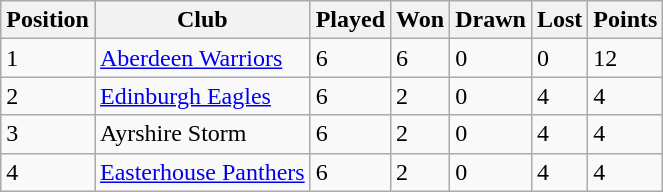<table class="wikitable">
<tr>
<th>Position</th>
<th>Club</th>
<th>Played</th>
<th>Won</th>
<th>Drawn</th>
<th>Lost</th>
<th>Points</th>
</tr>
<tr>
<td>1</td>
<td><a href='#'>Aberdeen Warriors</a></td>
<td>6</td>
<td>6</td>
<td>0</td>
<td>0</td>
<td>12</td>
</tr>
<tr>
<td>2</td>
<td><a href='#'>Edinburgh Eagles</a></td>
<td>6</td>
<td>2</td>
<td>0</td>
<td>4</td>
<td>4</td>
</tr>
<tr>
<td>3</td>
<td>Ayrshire Storm</td>
<td>6</td>
<td>2</td>
<td>0</td>
<td>4</td>
<td>4</td>
</tr>
<tr>
<td>4</td>
<td><a href='#'>Easterhouse Panthers</a></td>
<td>6</td>
<td>2</td>
<td>0</td>
<td>4</td>
<td>4</td>
</tr>
</table>
